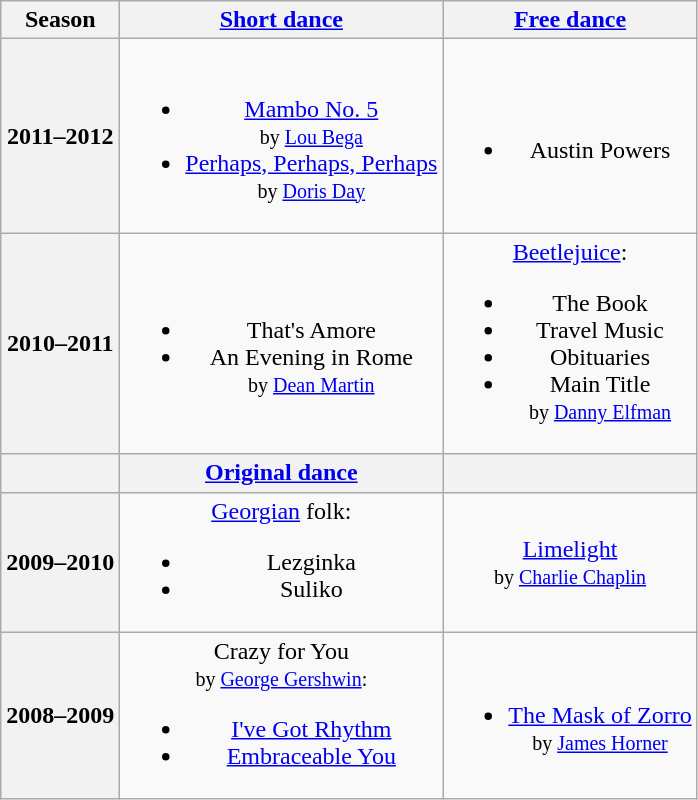<table class="wikitable" style="text-align:center">
<tr>
<th>Season</th>
<th><a href='#'>Short dance</a></th>
<th><a href='#'>Free dance</a></th>
</tr>
<tr>
<th>2011–2012 <br> </th>
<td><br><ul><li><a href='#'>Mambo No. 5</a> <br><small> by <a href='#'>Lou Bega</a> </small></li><li><a href='#'>Perhaps, Perhaps, Perhaps</a> <br><small> by <a href='#'>Doris Day</a> </small></li></ul></td>
<td><br><ul><li>Austin Powers</li></ul></td>
</tr>
<tr>
<th>2010–2011 <br> </th>
<td><br><ul><li>That's Amore</li><li>An Evening in Rome <br><small> by <a href='#'>Dean Martin</a> </small></li></ul></td>
<td><a href='#'>Beetlejuice</a>:<br><ul><li>The Book</li><li>Travel Music</li><li>Obituaries</li><li>Main Title <br><small>by <a href='#'>Danny Elfman</a></small></li></ul></td>
</tr>
<tr>
<th></th>
<th><a href='#'>Original dance</a></th>
<th></th>
</tr>
<tr>
<th>2009–2010 <br> </th>
<td><a href='#'>Georgian</a> folk:<br><ul><li>Lezginka</li><li>Suliko</li></ul></td>
<td><a href='#'>Limelight</a> <br><small> by <a href='#'>Charlie Chaplin</a> </small></td>
</tr>
<tr>
<th>2008–2009 <br> </th>
<td>Crazy for You <br><small> by <a href='#'>George Gershwin</a>: </small><br><ul><li><a href='#'>I've Got Rhythm</a></li><li><a href='#'>Embraceable You</a></li></ul></td>
<td><br><ul><li><a href='#'>The Mask of Zorro</a> <br><small> by <a href='#'>James Horner</a> </small></li></ul></td>
</tr>
</table>
